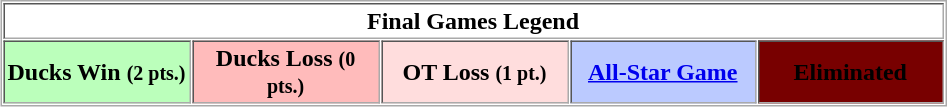<table border="1" cellpadding="2" cellspacing="1" style="margin:auto; border:1px solid #aaa;">
<tr>
<th colspan="5">Final Games Legend</th>
</tr>
<tr>
<th style="background:#bbffbb; width:119px;">Ducks Win <small>(2 pts.)</small></th>
<th style="background:#ffbbbb; width:119px;">Ducks Loss <small>(0 pts.)</small></th>
<th style="background:#ffdddd; width:119px;">OT Loss <small>(1 pt.)</small></th>
<th style="background:#bbcaff; width:118px;"><a href='#'>All-Star Game</a></th>
<th bgcolor="780000" width="118px"><span>Eliminated</span></th>
</tr>
</table>
